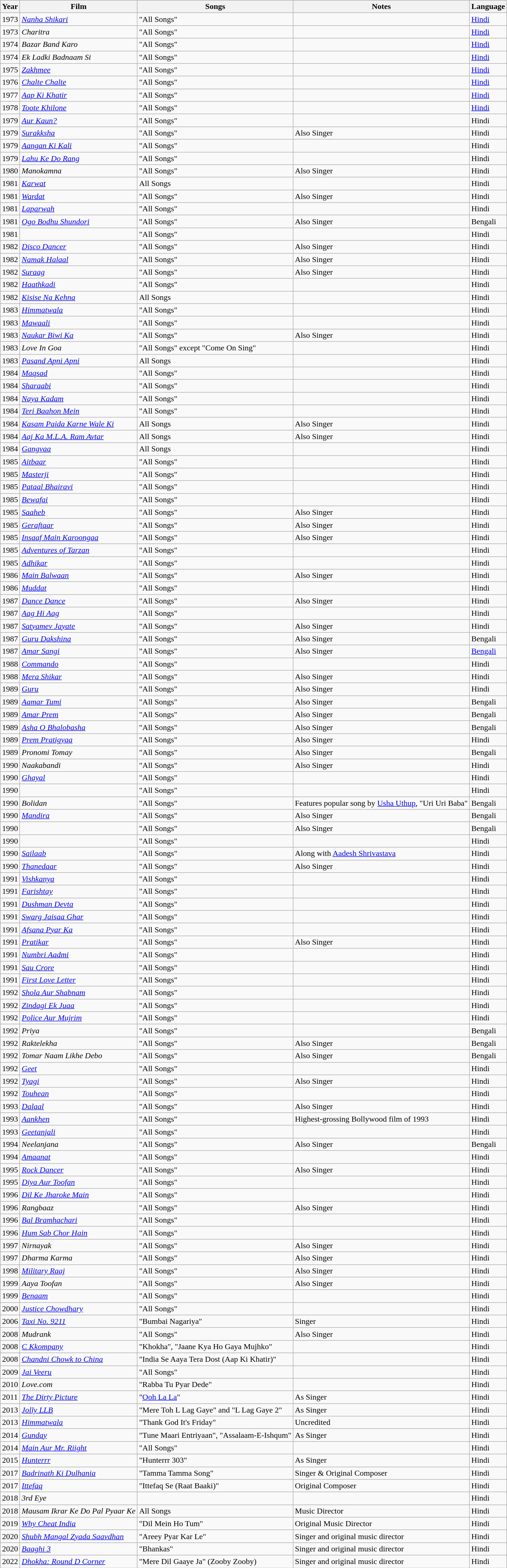<table class="wikitable sortable">
<tr>
<th>Year</th>
<th>Film</th>
<th>Songs</th>
<th>Notes</th>
<th>Language</th>
</tr>
<tr>
<td>1973</td>
<td><em><a href='#'>Nanha Shikari</a></em></td>
<td>"All Songs"</td>
<td></td>
<td><a href='#'>Hindi</a></td>
</tr>
<tr>
<td>1973</td>
<td><em>Charitra</em></td>
<td>"All Songs"</td>
<td></td>
<td><a href='#'>Hindi</a></td>
</tr>
<tr>
<td>1974</td>
<td><em>Bazar Band Karo</em></td>
<td>"All Songs"</td>
<td></td>
<td><a href='#'>Hindi</a></td>
</tr>
<tr>
<td>1974</td>
<td><em>Ek Ladki Badnaam Si</em></td>
<td>"All Songs"</td>
<td></td>
<td><a href='#'>Hindi</a></td>
</tr>
<tr>
<td>1975</td>
<td><em><a href='#'>Zakhmee</a></em></td>
<td>"All Songs"</td>
<td></td>
<td><a href='#'>Hindi</a></td>
</tr>
<tr>
<td>1976</td>
<td><em><a href='#'>Chalte Chalte</a></em></td>
<td>"All Songs"</td>
<td></td>
<td><a href='#'>Hindi</a></td>
</tr>
<tr>
<td>1977</td>
<td><em><a href='#'>Aap Ki Khatir</a></em></td>
<td>"All Songs"</td>
<td></td>
<td><a href='#'>Hindi</a></td>
</tr>
<tr>
<td>1978</td>
<td><em><a href='#'>Toote Khilone</a></em></td>
<td>"All Songs"</td>
<td></td>
<td><a href='#'>Hindi</a></td>
</tr>
<tr>
<td>1979</td>
<td><em><a href='#'>Aur Kaun?</a></em></td>
<td>"All Songs"</td>
<td></td>
<td>Hindi</td>
</tr>
<tr>
<td>1979</td>
<td><em><a href='#'>Surakksha</a></em></td>
<td>"All Songs"</td>
<td>Also Singer</td>
<td>Hindi</td>
</tr>
<tr>
<td>1979</td>
<td><em><a href='#'>Aangan Ki Kali</a></em></td>
<td>"All Songs"</td>
<td></td>
<td>Hindi</td>
</tr>
<tr>
<td>1979</td>
<td><em><a href='#'>Lahu Ke Do Rang</a></em></td>
<td>"All Songs"</td>
<td></td>
<td>Hindi</td>
</tr>
<tr>
<td>1980</td>
<td><em>Manokamna</em></td>
<td>"All Songs"</td>
<td>Also Singer</td>
<td>Hindi</td>
</tr>
<tr>
<td>1981</td>
<td><em><a href='#'>Karwat</a></em></td>
<td>All Songs</td>
<td></td>
<td>Hindi</td>
</tr>
<tr>
<td>1981</td>
<td><em><a href='#'>Wardat</a></em></td>
<td>"All Songs"</td>
<td>Also Singer</td>
<td>Hindi</td>
</tr>
<tr>
<td>1981</td>
<td><em><a href='#'>Laparwah</a></em></td>
<td>"All Songs"</td>
<td></td>
<td>Hindi</td>
</tr>
<tr>
<td>1981</td>
<td><em><a href='#'>Ogo Bodhu Shundori</a></em></td>
<td>"All Songs"</td>
<td>Also Singer</td>
<td>Bengali</td>
</tr>
<tr>
<td>1981</td>
<td></td>
<td>"All Songs"</td>
<td></td>
<td>Hindi</td>
</tr>
<tr>
<td>1982</td>
<td><em><a href='#'>Disco Dancer</a></em></td>
<td>"All Songs"</td>
<td>Also Singer</td>
<td>Hindi</td>
</tr>
<tr 1982 || >
<td>1982</td>
<td><em><a href='#'>Namak Halaal</a></em></td>
<td>"All Songs"</td>
<td>Also Singer</td>
<td>Hindi</td>
</tr>
<tr>
<td>1982</td>
<td><a href='#'><em>Suraag</em></a></td>
<td>"All Songs"</td>
<td>Also Singer</td>
<td>Hindi</td>
</tr>
<tr>
<td>1982</td>
<td><a href='#'><em>Haathkadi</em></a></td>
<td>"All Songs"</td>
<td></td>
<td>Hindi</td>
</tr>
<tr>
<td>1982</td>
<td><em><a href='#'>Kisise Na Kehna</a></em></td>
<td>All Songs</td>
<td></td>
<td>Hindi</td>
</tr>
<tr>
<td>1983</td>
<td><em><a href='#'>Himmatwala</a></em></td>
<td>"All Songs"</td>
<td></td>
<td>Hindi</td>
</tr>
<tr>
<td>1983</td>
<td><em><a href='#'>Mawaali</a></em></td>
<td>"All Songs"</td>
<td></td>
<td>Hindi</td>
</tr>
<tr>
<td>1983</td>
<td><em><a href='#'>Naukar Biwi Ka</a></em></td>
<td>"All Songs"</td>
<td>Also Singer</td>
<td>Hindi</td>
</tr>
<tr>
<td>1983</td>
<td><em>Love In Goa</em></td>
<td>"All Songs" except "Come On Sing"</td>
<td></td>
<td>Hindi</td>
</tr>
<tr>
<td>1983</td>
<td><em><a href='#'>Pasand Apni Apni</a></em></td>
<td>All Songs</td>
<td></td>
<td>Hindi</td>
</tr>
<tr>
<td>1984</td>
<td><em><a href='#'>Maqsad</a></em></td>
<td>"All Songs"</td>
<td></td>
<td>Hindi</td>
</tr>
<tr>
<td>1984</td>
<td><em><a href='#'>Sharaabi</a></em></td>
<td>"All Songs"</td>
<td></td>
<td>Hindi</td>
</tr>
<tr>
<td>1984</td>
<td><em><a href='#'>Naya Kadam</a></em></td>
<td>"All Songs"</td>
<td></td>
<td>Hindi</td>
</tr>
<tr>
<td>1984</td>
<td><a href='#'><em>Teri Baahon Mein</em></a></td>
<td>"All Songs"</td>
<td></td>
<td>Hindi</td>
</tr>
<tr>
<td>1984</td>
<td><em><a href='#'>Kasam Paida Karne Wale Ki</a></em></td>
<td>All Songs</td>
<td>Also Singer</td>
<td>Hindi</td>
</tr>
<tr>
<td>1984</td>
<td><em><a href='#'>Aaj Ka M.L.A. Ram Avtar</a></em></td>
<td>All Songs</td>
<td>Also Singer</td>
<td>Hindi</td>
</tr>
<tr>
<td>1984</td>
<td><em><a href='#'>Gangvaa</a></em></td>
<td>All Songs</td>
<td></td>
<td>Hindi</td>
</tr>
<tr>
<td>1985</td>
<td><em><a href='#'>Aitbaar</a></em></td>
<td>"All Songs"</td>
<td></td>
<td>Hindi</td>
</tr>
<tr>
<td>1985</td>
<td><em><a href='#'>Masterji</a></em></td>
<td>"All Songs"</td>
<td></td>
<td>Hindi</td>
</tr>
<tr>
<td>1985</td>
<td><em><a href='#'>Pataal Bhairavi</a></em></td>
<td>"All Songs"</td>
<td></td>
<td>Hindi</td>
</tr>
<tr>
<td>1985</td>
<td><em><a href='#'>Bewafai</a></em></td>
<td>"All Songs"</td>
<td></td>
<td>Hindi</td>
</tr>
<tr>
<td>1985</td>
<td><em><a href='#'>Saaheb</a></em></td>
<td>"All Songs"</td>
<td>Also Singer</td>
<td>Hindi</td>
</tr>
<tr>
<td>1985</td>
<td><em><a href='#'>Geraftaar</a></em></td>
<td>"All Songs"</td>
<td>Also Singer</td>
<td>Hindi</td>
</tr>
<tr>
<td>1985</td>
<td><em><a href='#'>Insaaf Main Karoongaa</a></em></td>
<td>"All Songs"</td>
<td>Also Singer</td>
<td>Hindi</td>
</tr>
<tr>
<td>1985</td>
<td><em><a href='#'>Adventures of Tarzan</a></em></td>
<td>"All Songs"</td>
<td></td>
<td>Hindi</td>
</tr>
<tr>
<td>1985</td>
<td><a href='#'><em>Adhikar</em></a></td>
<td>"All Songs"</td>
<td></td>
<td>Hindi</td>
</tr>
<tr>
<td>1986</td>
<td><em><a href='#'>Main Balwaan</a></em></td>
<td>"All Songs"</td>
<td>Also Singer</td>
<td>Hindi</td>
</tr>
<tr>
<td>1986</td>
<td><em><a href='#'>Muddat</a></em></td>
<td>"All Songs"</td>
<td></td>
<td>Hindi</td>
</tr>
<tr>
<td>1987</td>
<td><em><a href='#'>Dance Dance</a></em></td>
<td>"All Songs"</td>
<td>Also Singer</td>
<td>Hindi</td>
</tr>
<tr>
<td>1987</td>
<td><em><a href='#'>Aag Hi Aag</a></em></td>
<td>"All Songs"</td>
<td></td>
<td>Hindi</td>
</tr>
<tr>
<td>1987</td>
<td><em><a href='#'>Satyamev Jayate</a></em></td>
<td>"All Songs"</td>
<td>Also Singer</td>
<td>Hindi</td>
</tr>
<tr>
<td>1987</td>
<td><em><a href='#'>Guru Dakshina</a></em></td>
<td>"All Songs"</td>
<td>Also Singer</td>
<td>Bengali</td>
</tr>
<tr>
<td>1987</td>
<td><em><a href='#'>Amar Sangi</a></em></td>
<td>"All Songs"</td>
<td>Also Singer</td>
<td><a href='#'>Bengali</a></td>
</tr>
<tr>
<td>1988</td>
<td><em><a href='#'>Commando</a></em></td>
<td>"All Songs"</td>
<td></td>
<td>Hindi</td>
</tr>
<tr>
<td>1988</td>
<td><em><a href='#'>Mera Shikar</a></em></td>
<td>"All Songs"</td>
<td>Also Singer</td>
<td>Hindi</td>
</tr>
<tr>
<td>1989</td>
<td><em><a href='#'>Guru</a></em></td>
<td>"All Songs"</td>
<td>Also Singer</td>
<td>Hindi</td>
</tr>
<tr>
<td>1989</td>
<td><em><a href='#'>Aamar Tumi</a></em></td>
<td>"All Songs"</td>
<td>Also Singer</td>
<td>Bengali</td>
</tr>
<tr>
<td>1989</td>
<td><a href='#'><em>Amar Prem</em></a></td>
<td>"All Songs"</td>
<td>Also Singer</td>
<td>Bengali</td>
</tr>
<tr>
<td>1989</td>
<td><em><a href='#'>Asha O Bhalobasha</a></em></td>
<td>"All Songs"</td>
<td>Also Singer</td>
<td>Bengali</td>
</tr>
<tr>
<td>1989</td>
<td><em><a href='#'>Prem Pratigyaa</a></em></td>
<td>"All Songs"</td>
<td>Also Singer</td>
<td>Hindi</td>
</tr>
<tr>
<td>1989</td>
<td><em>Pronomi Tomay</em></td>
<td>"All Songs"</td>
<td>Also Singer</td>
<td>Bengali</td>
</tr>
<tr>
<td>1990</td>
<td><em>Naakabandi</em></td>
<td>"All Songs"</td>
<td>Also Singer</td>
<td>Hindi</td>
</tr>
<tr>
<td>1990</td>
<td><em><a href='#'>Ghayal</a></em></td>
<td>"All Songs"</td>
<td></td>
<td>Hindi</td>
</tr>
<tr>
<td>1990</td>
<td></td>
<td>"All Songs"</td>
<td></td>
<td>Hindi</td>
</tr>
<tr>
<td>1990</td>
<td><em>Bolidan</em></td>
<td>"All Songs"</td>
<td>Features popular song by <a href='#'>Usha Uthup</a>, "Uri Uri Baba"</td>
<td>Bengali</td>
</tr>
<tr>
<td>1990</td>
<td><a href='#'><em>Mandira</em></a></td>
<td>"All Songs"</td>
<td>Also Singer</td>
<td>Bengali</td>
</tr>
<tr>
<td>1990</td>
<td></td>
<td>"All Songs"</td>
<td>Also Singer</td>
<td>Bengali</td>
</tr>
<tr>
<td>1990</td>
<td></td>
<td>"All Songs"</td>
<td></td>
<td>Hindi</td>
</tr>
<tr>
<td>1990</td>
<td><em><a href='#'>Sailaab</a></em></td>
<td>"All Songs"</td>
<td>Along with <a href='#'>Aadesh Shrivastava</a></td>
<td>Hindi</td>
</tr>
<tr>
<td>1990</td>
<td><em><a href='#'>Thanedaar</a></em></td>
<td>"All Songs"</td>
<td>Also Singer</td>
<td>Hindi</td>
</tr>
<tr>
<td>1991</td>
<td><em><a href='#'>Vishkanya</a></em></td>
<td>"All Songs"</td>
<td></td>
<td>Hindi</td>
</tr>
<tr>
<td>1991</td>
<td><em><a href='#'>Farishtay</a></em></td>
<td>"All Songs"</td>
<td></td>
<td>Hindi</td>
</tr>
<tr>
<td>1991</td>
<td><em><a href='#'>Dushman Devta</a></em></td>
<td>"All Songs"</td>
<td></td>
<td>Hindi</td>
</tr>
<tr>
<td>1991</td>
<td><em><a href='#'>Swarg Jaisaa Ghar</a></em></td>
<td>"All Songs"</td>
<td></td>
<td>Hindi</td>
</tr>
<tr>
<td>1991</td>
<td><em><a href='#'>Afsana Pyar Ka</a></em></td>
<td>"All Songs"</td>
<td></td>
<td>Hindi</td>
</tr>
<tr>
<td>1991</td>
<td><em><a href='#'>Pratikar</a></em></td>
<td>"All Songs"</td>
<td>Also Singer</td>
<td>Hindi</td>
</tr>
<tr>
<td>1991</td>
<td><em><a href='#'>Numbri Aadmi</a></em></td>
<td>"All Songs"</td>
<td></td>
<td>Hindi</td>
</tr>
<tr>
<td>1991</td>
<td><em><a href='#'>Sau Crore</a></em></td>
<td>"All Songs"</td>
<td></td>
<td>Hindi</td>
</tr>
<tr>
<td>1991</td>
<td><em><a href='#'>First Love Letter</a></em></td>
<td>"All Songs"</td>
<td></td>
<td>Hindi</td>
</tr>
<tr>
<td>1992</td>
<td><em><a href='#'>Shola Aur Shabnam</a></em></td>
<td>"All Songs"</td>
<td></td>
<td>Hindi</td>
</tr>
<tr>
<td>1992</td>
<td><em><a href='#'>Zindagi Ek Juaa</a></em></td>
<td>"All Songs"</td>
<td></td>
<td>Hindi</td>
</tr>
<tr>
<td>1992</td>
<td><em><a href='#'>Police Aur Mujrim</a></em></td>
<td>"All Songs"</td>
<td></td>
<td>Hindi</td>
</tr>
<tr>
<td>1992</td>
<td><em>Priya</em></td>
<td>"All Songs"</td>
<td></td>
<td>Bengali</td>
</tr>
<tr>
<td>1992</td>
<td><em>Raktelekha</em></td>
<td>"All Songs"</td>
<td>Also Singer</td>
<td>Bengali</td>
</tr>
<tr>
<td>1992</td>
<td><em>Tomar Naam Likhe Debo</em></td>
<td>"All Songs"</td>
<td>Also Singer</td>
<td>Bengali</td>
</tr>
<tr>
<td>1992</td>
<td><em><a href='#'>Geet</a></em></td>
<td>"All Songs"</td>
<td></td>
<td>Hindi</td>
</tr>
<tr>
<td>1992</td>
<td><em><a href='#'>Tyagi</a></em></td>
<td>"All Songs"</td>
<td>Also Singer</td>
<td>Hindi</td>
</tr>
<tr>
<td>1992</td>
<td><em><a href='#'>Touhean</a></em></td>
<td>"All Songs"</td>
<td></td>
<td>Hindi</td>
</tr>
<tr>
<td>1993</td>
<td><em><a href='#'>Dalaal</a></em></td>
<td>"All Songs"</td>
<td>Also Singer</td>
<td>Hindi</td>
</tr>
<tr>
<td>1993</td>
<td><em><a href='#'>Aankhen</a></em></td>
<td>"All Songs"</td>
<td>Highest-grossing Bollywood film of 1993</td>
<td>Hindi</td>
</tr>
<tr>
<td>1993</td>
<td><em><a href='#'>Geetanjali</a></em></td>
<td>"All Songs"</td>
<td></td>
<td>Hindi</td>
</tr>
<tr>
<td>1994</td>
<td><em>Neelanjana</em></td>
<td>"All Songs"</td>
<td>Also Singer</td>
<td>Bengali</td>
</tr>
<tr>
<td>1994</td>
<td><em><a href='#'>Amaanat</a></em></td>
<td>"All Songs"</td>
<td></td>
<td>Hindi</td>
</tr>
<tr>
<td>1995</td>
<td><em><a href='#'>Rock Dancer</a></em></td>
<td>"All Songs"</td>
<td>Also Singer</td>
<td>Hindi</td>
</tr>
<tr>
<td>1995</td>
<td><em><a href='#'>Diya Aur Toofan</a></em></td>
<td>"All Songs"</td>
<td></td>
<td>Hindi</td>
</tr>
<tr>
<td>1996</td>
<td><em><a href='#'>Dil Ke Jharoke Main</a></em></td>
<td>"All Songs"</td>
<td></td>
<td>Hindi</td>
</tr>
<tr>
<td>1996</td>
<td><em>Rangbaaz</em></td>
<td>"All Songs"</td>
<td>Also Singer</td>
<td>Hindi</td>
</tr>
<tr>
<td>1996</td>
<td><em><a href='#'>Bal Bramhachari</a></em></td>
<td>"All Songs"</td>
<td></td>
<td>Hindi</td>
</tr>
<tr>
<td>1996</td>
<td><em><a href='#'>Hum Sab Chor Hain</a></em></td>
<td>"All Songs"</td>
<td></td>
<td>Hindi</td>
</tr>
<tr>
<td>1997</td>
<td><em>Nirnayak</em></td>
<td>"All Songs"</td>
<td>Also Singer</td>
<td>Hindi</td>
</tr>
<tr>
<td>1997</td>
<td><em>Dharma Karma</em></td>
<td>"All Songs"</td>
<td>Also Singer</td>
<td>Hindi</td>
</tr>
<tr>
<td>1998</td>
<td><em><a href='#'>Military Raaj</a></em></td>
<td>"All Songs"</td>
<td>Also Singer</td>
<td>Hindi</td>
</tr>
<tr>
<td>1999</td>
<td><em>Aaya Toofan</em></td>
<td>"All Songs"</td>
<td>Also Singer</td>
<td>Hindi</td>
</tr>
<tr>
<td>1999</td>
<td><em><a href='#'>Benaam</a></em></td>
<td>"All Songs"</td>
<td></td>
<td>Hindi</td>
</tr>
<tr>
<td>2000</td>
<td><em><a href='#'>Justice Chowdhary</a></em></td>
<td>"All Songs"</td>
<td></td>
<td>Hindi</td>
</tr>
<tr>
<td>2006</td>
<td><em> <a href='#'>Taxi No. 9211</a></em></td>
<td>"Bumbai Nagariya"</td>
<td>Singer</td>
<td HINDI>Hindi</td>
</tr>
<tr>
<td>2008</td>
<td><em>Mudrank</em></td>
<td>"All Songs"</td>
<td>Also Singer</td>
<td>Hindi</td>
</tr>
<tr>
<td>2008</td>
<td><em><a href='#'>C Kkompany</a></em></td>
<td>"Khokha", "Jaane Kya Ho Gaya Mujhko"</td>
<td></td>
<td>Hindi</td>
</tr>
<tr>
<td>2008</td>
<td><em><a href='#'>Chandni Chowk to China</a></em></td>
<td>"India Se Aaya Tera Dost (Aap Ki Khatir)"</td>
<td></td>
<td>Hindi</td>
</tr>
<tr>
<td>2009</td>
<td><em><a href='#'>Jai Veeru</a></em></td>
<td>"All Songs"</td>
<td></td>
<td>Hindi</td>
</tr>
<tr>
<td>2010</td>
<td><em>Love.com</em></td>
<td>"Rabba Tu Pyar Dede"</td>
<td></td>
<td>Hindi</td>
</tr>
<tr>
<td>2011</td>
<td><em><a href='#'>The Dirty Picture</a></em></td>
<td>"<a href='#'>Ooh La La</a>"</td>
<td>As Singer</td>
<td>Hindi</td>
</tr>
<tr>
<td>2013</td>
<td><em><a href='#'>Jolly LLB</a></em></td>
<td>"Mere Toh L Lag Gaye" and "L Lag Gaye 2"</td>
<td>As Singer</td>
<td>Hindi</td>
</tr>
<tr>
<td>2013</td>
<td><em><a href='#'>Himmatwala</a></em></td>
<td>"Thank God It's Friday"</td>
<td>Uncredited</td>
<td>Hindi</td>
</tr>
<tr>
<td>2014</td>
<td><em><a href='#'>Gunday</a></em></td>
<td>"Tune Maari Entriyaan", "Assalaam-E-Ishqum"</td>
<td>As Singer</td>
<td>Hindi</td>
</tr>
<tr>
<td>2014</td>
<td><em><a href='#'>Main Aur Mr. Riight</a></em></td>
<td>"All Songs"</td>
<td></td>
<td>Hindi</td>
</tr>
<tr>
<td>2015</td>
<td><em><a href='#'>Hunterrr</a></em></td>
<td>"Hunterrr 303"</td>
<td>As Singer</td>
<td>Hindi</td>
</tr>
<tr>
<td>2017</td>
<td><em><a href='#'>Badrinath Ki Dulhania</a></em></td>
<td>"Tamma Tamma Song"</td>
<td>Singer & Original Composer</td>
<td>Hindi</td>
</tr>
<tr>
<td>2017</td>
<td><em><a href='#'>Ittefaq</a></em></td>
<td>"Ittefaq Se (Raat Baaki)"</td>
<td>Original Composer</td>
<td>Hindi</td>
</tr>
<tr>
<td>2018</td>
<td><em>3rd Eye</em></td>
<td></td>
<td></td>
<td>Hindi</td>
</tr>
<tr>
<td>2018</td>
<td><em>Mausam Ikrar Ke Do Pal Pyaar Ke</em></td>
<td>All Songs</td>
<td>Music Director</td>
<td>Hindi</td>
</tr>
<tr>
<td>2019</td>
<td><em><a href='#'>Why Cheat India</a></em></td>
<td>"Dil Mein Ho Tum"</td>
<td>Original Music Director</td>
<td>Hindi</td>
</tr>
<tr>
<td>2020</td>
<td><em><a href='#'>Shubh Mangal Zyada Saavdhan</a></em></td>
<td>"Areey Pyar Kar Le"</td>
<td>Singer and original music director</td>
<td>Hindi</td>
</tr>
<tr>
<td>2020</td>
<td><em><a href='#'>Baaghi 3</a></em></td>
<td>"Bhankas"</td>
<td>Singer and original music director</td>
<td>Hindi</td>
</tr>
<tr>
<td>2022</td>
<td><em><a href='#'>Dhokha: Round D Corner</a></em></td>
<td>"Mere Dil Gaaye Ja" (Zooby Zooby)</td>
<td>Singer and original music director</td>
<td>Hindi</td>
</tr>
</table>
